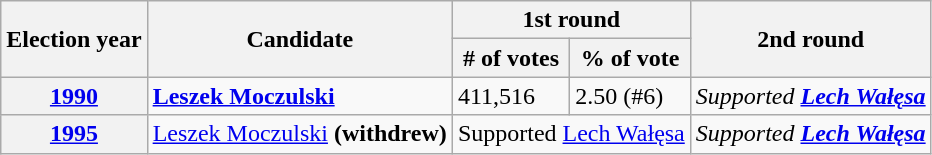<table class=wikitable>
<tr>
<th rowspan=2>Election year</th>
<th rowspan=2>Candidate</th>
<th colspan=2>1st round</th>
<th rowspan=2 colspan=2>2nd round</th>
</tr>
<tr>
<th># of votes</th>
<th>% of vote</th>
</tr>
<tr>
<th><a href='#'>1990</a></th>
<td><strong><a href='#'>Leszek Moczulski</a></strong></td>
<td>411,516</td>
<td>2.50 (#6)</td>
<td colspan="2"><em>Supported <strong><a href='#'>Lech Wałęsa</a><strong><em></td>
</tr>
<tr>
<th><a href='#'>1995</a></th>
<td></strong><a href='#'>Leszek Moczulski</a><strong> </em>(withdrew)<em></td>
<td colspan="2"></em>Supported </strong><a href='#'>Lech Wałęsa</a></em></strong></td>
<td colspan="2"><em>Supported <strong><a href='#'>Lech Wałęsa</a><strong><em></td>
</tr>
</table>
